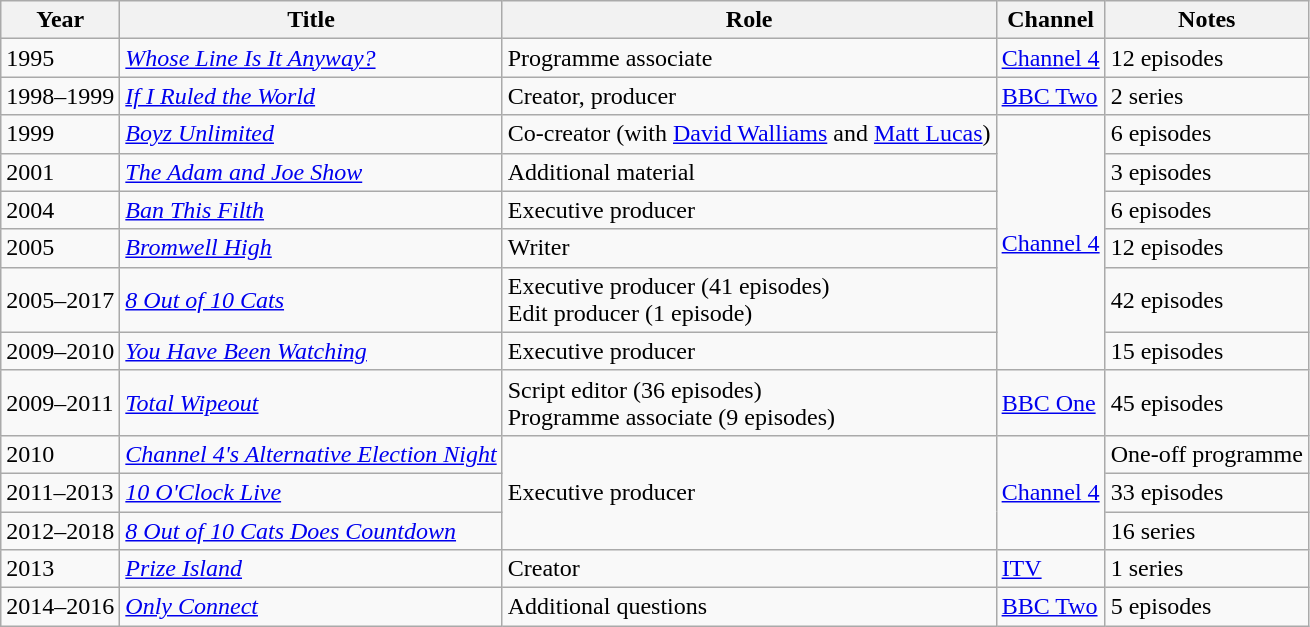<table class="wikitable">
<tr>
<th>Year</th>
<th>Title</th>
<th>Role</th>
<th>Channel</th>
<th>Notes</th>
</tr>
<tr>
<td>1995</td>
<td><a href='#'><em>Whose Line Is It Anyway?</em></a></td>
<td>Programme associate</td>
<td><a href='#'>Channel 4</a></td>
<td>12 episodes</td>
</tr>
<tr>
<td>1998–1999</td>
<td><em><a href='#'>If I Ruled the World</a></em></td>
<td>Creator, producer</td>
<td><a href='#'>BBC Two</a></td>
<td>2 series</td>
</tr>
<tr>
<td>1999</td>
<td><em><a href='#'>Boyz Unlimited</a></em></td>
<td>Co-creator (with <a href='#'>David Walliams</a> and <a href='#'>Matt Lucas</a>)</td>
<td rowspan="6"><a href='#'>Channel 4</a></td>
<td>6 episodes</td>
</tr>
<tr>
<td>2001</td>
<td><em><a href='#'>The Adam and Joe Show</a></em></td>
<td>Additional material</td>
<td>3 episodes</td>
</tr>
<tr>
<td>2004</td>
<td><em><a href='#'>Ban This Filth</a></em></td>
<td>Executive producer</td>
<td>6 episodes</td>
</tr>
<tr>
<td>2005</td>
<td><em><a href='#'>Bromwell High</a></em></td>
<td>Writer</td>
<td>12 episodes</td>
</tr>
<tr>
<td>2005–2017</td>
<td><em><a href='#'>8 Out of 10 Cats</a></em></td>
<td>Executive producer (41 episodes)<br>Edit producer (1 episode)</td>
<td>42 episodes</td>
</tr>
<tr>
<td>2009–2010</td>
<td><em><a href='#'>You Have Been Watching</a></em></td>
<td>Executive producer</td>
<td>15 episodes</td>
</tr>
<tr>
<td>2009–2011</td>
<td><em><a href='#'>Total Wipeout</a></em></td>
<td>Script editor (36 episodes)<br>Programme associate (9 episodes)</td>
<td><a href='#'>BBC One</a></td>
<td>45 episodes</td>
</tr>
<tr>
<td>2010</td>
<td><em><a href='#'>Channel 4's Alternative Election Night</a></em></td>
<td rowspan="3">Executive producer</td>
<td rowspan="3"><a href='#'>Channel 4</a></td>
<td>One-off programme</td>
</tr>
<tr>
<td>2011–2013</td>
<td><em><a href='#'>10 O'Clock Live</a></em></td>
<td>33 episodes</td>
</tr>
<tr>
<td>2012–2018</td>
<td><em><a href='#'>8 Out of 10 Cats Does Countdown</a></em></td>
<td>16 series</td>
</tr>
<tr>
<td>2013</td>
<td><em><a href='#'>Prize Island</a></em></td>
<td>Creator</td>
<td><a href='#'>ITV</a></td>
<td>1 series</td>
</tr>
<tr>
<td>2014–2016</td>
<td><em><a href='#'>Only Connect</a></em></td>
<td>Additional questions</td>
<td><a href='#'>BBC Two</a></td>
<td>5 episodes</td>
</tr>
</table>
